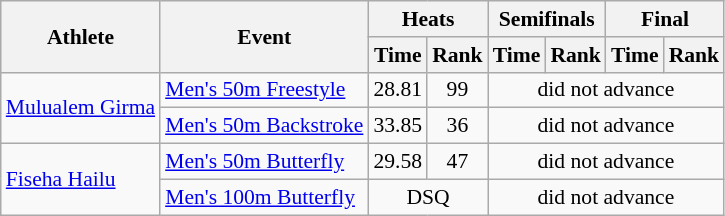<table class=wikitable style="font-size:90%">
<tr>
<th rowspan="2">Athlete</th>
<th rowspan="2">Event</th>
<th colspan="2">Heats</th>
<th colspan="2">Semifinals</th>
<th colspan="2">Final</th>
</tr>
<tr>
<th>Time</th>
<th>Rank</th>
<th>Time</th>
<th>Rank</th>
<th>Time</th>
<th>Rank</th>
</tr>
<tr>
<td rowspan="2"><a href='#'>Mulualem Girma</a></td>
<td><a href='#'>Men's 50m Freestyle</a></td>
<td align=center>28.81</td>
<td align=center>99</td>
<td align=center colspan=4>did not advance</td>
</tr>
<tr>
<td><a href='#'>Men's 50m Backstroke</a></td>
<td align=center>33.85</td>
<td align=center>36</td>
<td align=center colspan=4>did not advance</td>
</tr>
<tr>
<td rowspan="2"><a href='#'>Fiseha Hailu</a></td>
<td><a href='#'>Men's 50m Butterfly</a></td>
<td align=center>29.58</td>
<td align=center>47</td>
<td align=center colspan=4>did not advance</td>
</tr>
<tr>
<td><a href='#'>Men's 100m Butterfly</a></td>
<td align=center colspan=2>DSQ</td>
<td align=center colspan=4>did not advance</td>
</tr>
</table>
